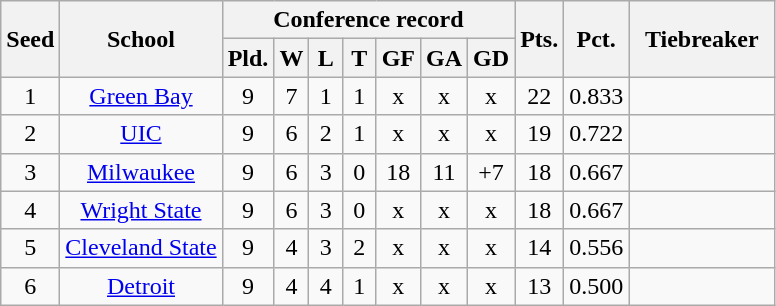<table class="wikitable" style="text-align:center">
<tr>
<th rowspan="2">Seed</th>
<th rowspan="2">School</th>
<th colspan="7">Conference record</th>
<th rowspan="2">Pts.</th>
<th rowspan="2">Pct.</th>
<th rowspan="2" width="90">Tiebreaker</th>
</tr>
<tr>
<th width="15">Pld.</th>
<th width="15">W</th>
<th width="15">L</th>
<th width="15">T</th>
<th width="15">GF</th>
<th width="15">GA</th>
<th width="15">GD</th>
</tr>
<tr>
<td>1</td>
<td><a href='#'>Green Bay</a></td>
<td>9</td>
<td>7</td>
<td>1</td>
<td>1</td>
<td>x</td>
<td>x</td>
<td>x</td>
<td>22</td>
<td>0.833</td>
<td></td>
</tr>
<tr>
<td>2</td>
<td><a href='#'>UIC</a></td>
<td>9</td>
<td>6</td>
<td>2</td>
<td>1</td>
<td>x</td>
<td>x</td>
<td>x</td>
<td>19</td>
<td>0.722</td>
<td></td>
</tr>
<tr>
<td>3</td>
<td><a href='#'>Milwaukee</a></td>
<td>9</td>
<td>6</td>
<td>3</td>
<td>0</td>
<td>18</td>
<td>11</td>
<td>+7</td>
<td>18</td>
<td>0.667</td>
<td></td>
</tr>
<tr>
<td>4</td>
<td><a href='#'>Wright State</a></td>
<td>9</td>
<td>6</td>
<td>3</td>
<td>0</td>
<td>x</td>
<td>x</td>
<td>x</td>
<td>18</td>
<td>0.667</td>
<td></td>
</tr>
<tr>
<td>5</td>
<td><a href='#'>Cleveland State</a></td>
<td>9</td>
<td>4</td>
<td>3</td>
<td>2</td>
<td>x</td>
<td>x</td>
<td>x</td>
<td>14</td>
<td>0.556</td>
<td></td>
</tr>
<tr>
<td>6</td>
<td><a href='#'>Detroit</a></td>
<td>9</td>
<td>4</td>
<td>4</td>
<td>1</td>
<td>x</td>
<td>x</td>
<td>x</td>
<td>13</td>
<td>0.500</td>
<td></td>
</tr>
</table>
